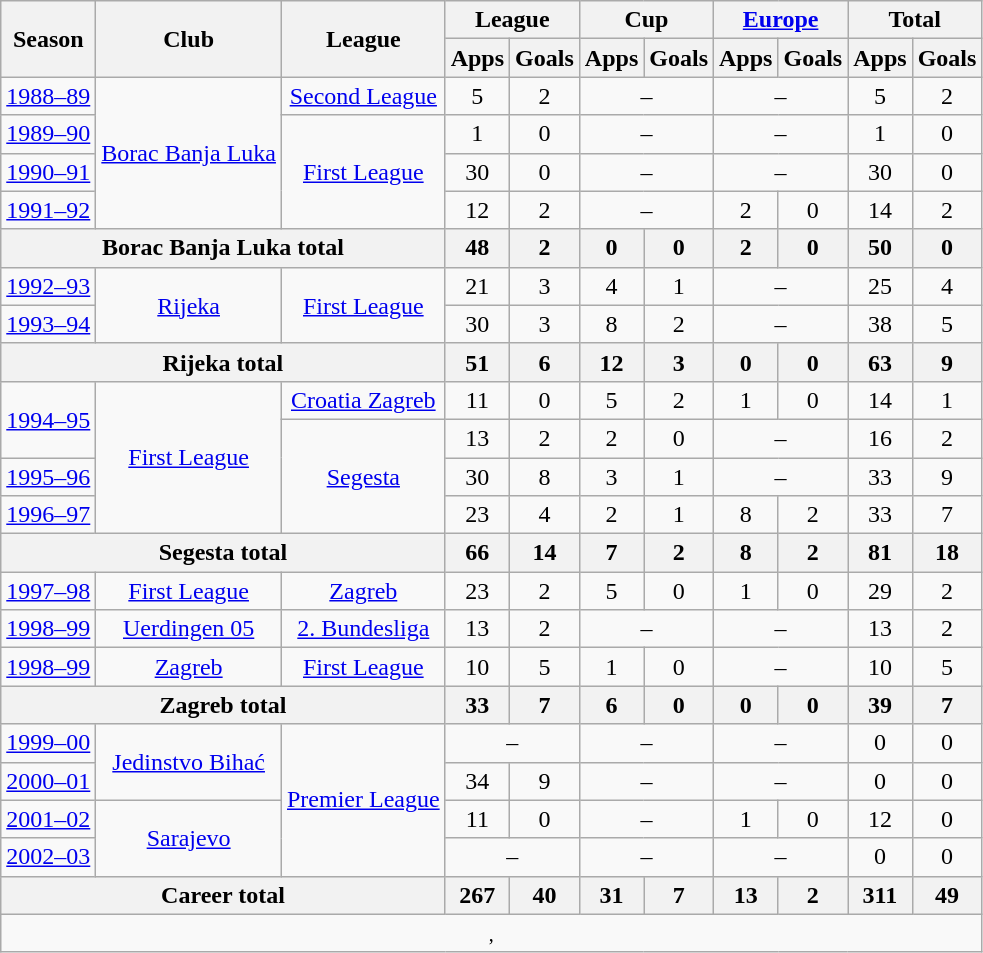<table class="wikitable" style="font-size:100%; text-align: center">
<tr>
<th rowspan="2">Season</th>
<th rowspan="2">Club</th>
<th rowspan="2">League</th>
<th colspan="2">League</th>
<th colspan="2">Cup</th>
<th colspan="2"><a href='#'>Europe</a></th>
<th colspan="2">Total</th>
</tr>
<tr>
<th>Apps</th>
<th>Goals</th>
<th>Apps</th>
<th>Goals</th>
<th>Apps</th>
<th>Goals</th>
<th>Apps</th>
<th>Goals</th>
</tr>
<tr>
<td><a href='#'>1988–89</a></td>
<td rowspan="4" valign="center"><a href='#'>Borac Banja Luka</a></td>
<td rowspan="1"><a href='#'>Second League</a></td>
<td>5</td>
<td>2</td>
<td colspan="2">–</td>
<td colspan="2">–</td>
<td>5</td>
<td>2</td>
</tr>
<tr>
<td><a href='#'>1989–90</a></td>
<td rowspan="3"><a href='#'>First League</a></td>
<td>1</td>
<td>0</td>
<td colspan="2">–</td>
<td colspan="2">–</td>
<td>1</td>
<td>0</td>
</tr>
<tr>
<td><a href='#'>1990–91</a></td>
<td>30</td>
<td>0</td>
<td colspan="2">–</td>
<td colspan="2">–</td>
<td>30</td>
<td>0</td>
</tr>
<tr>
<td><a href='#'>1991–92</a></td>
<td>12</td>
<td>2</td>
<td colspan="2">–</td>
<td>2</td>
<td>0</td>
<td>14</td>
<td>2</td>
</tr>
<tr>
<th colspan=3>Borac Banja Luka total</th>
<th>48</th>
<th>2</th>
<th>0</th>
<th>0</th>
<th>2</th>
<th>0</th>
<th>50</th>
<th>0</th>
</tr>
<tr>
<td><a href='#'>1992–93</a></td>
<td rowspan="2" valign="center"><a href='#'>Rijeka</a></td>
<td rowspan="2"><a href='#'>First League</a></td>
<td>21</td>
<td>3</td>
<td>4</td>
<td>1</td>
<td colspan="2">–</td>
<td>25</td>
<td>4</td>
</tr>
<tr>
<td><a href='#'>1993–94</a></td>
<td>30</td>
<td>3</td>
<td>8</td>
<td>2</td>
<td colspan="2">–</td>
<td>38</td>
<td>5</td>
</tr>
<tr>
<th colspan=3>Rijeka total</th>
<th>51</th>
<th>6</th>
<th>12</th>
<th>3</th>
<th>0</th>
<th>0</th>
<th>63</th>
<th>9</th>
</tr>
<tr>
<td rowspan="2" valign="center"><a href='#'>1994–95</a></td>
<td rowspan="4"><a href='#'>First League</a></td>
<td rowspan="1" valign="center"><a href='#'>Croatia Zagreb</a></td>
<td>11</td>
<td>0</td>
<td>5</td>
<td>2</td>
<td>1</td>
<td>0</td>
<td>14</td>
<td>1</td>
</tr>
<tr>
<td rowspan="3" valign="center"><a href='#'>Segesta</a></td>
<td>13</td>
<td>2</td>
<td>2</td>
<td>0</td>
<td colspan="2">–</td>
<td>16</td>
<td>2</td>
</tr>
<tr>
<td><a href='#'>1995–96</a></td>
<td>30</td>
<td>8</td>
<td>3</td>
<td>1</td>
<td colspan="2">–</td>
<td>33</td>
<td>9</td>
</tr>
<tr>
<td><a href='#'>1996–97</a></td>
<td>23</td>
<td>4</td>
<td>2</td>
<td>1</td>
<td>8</td>
<td>2</td>
<td>33</td>
<td>7</td>
</tr>
<tr>
<th colspan=3>Segesta total</th>
<th>66</th>
<th>14</th>
<th>7</th>
<th>2</th>
<th>8</th>
<th>2</th>
<th>81</th>
<th>18</th>
</tr>
<tr>
<td><a href='#'>1997–98</a></td>
<td rowspan="1"><a href='#'>First League</a></td>
<td rowspan="1" valign="center"><a href='#'>Zagreb</a></td>
<td>23</td>
<td>2</td>
<td>5</td>
<td>0</td>
<td>1</td>
<td>0</td>
<td>29</td>
<td>2</td>
</tr>
<tr>
<td><a href='#'>1998–99</a></td>
<td rowspan="1" valign="center"><a href='#'>Uerdingen 05</a></td>
<td rowspan="1"><a href='#'>2. Bundesliga</a></td>
<td>13</td>
<td>2</td>
<td colspan="2">–</td>
<td colspan="2">–</td>
<td>13</td>
<td>2</td>
</tr>
<tr>
<td><a href='#'>1998–99</a></td>
<td rowspan="1" valign="center"><a href='#'>Zagreb</a></td>
<td rowspan="1"><a href='#'>First League</a></td>
<td>10</td>
<td>5</td>
<td>1</td>
<td>0</td>
<td colspan="2">–</td>
<td>10</td>
<td>5</td>
</tr>
<tr>
<th colspan=3>Zagreb total</th>
<th>33</th>
<th>7</th>
<th>6</th>
<th>0</th>
<th>0</th>
<th>0</th>
<th>39</th>
<th>7</th>
</tr>
<tr>
<td><a href='#'>1999–00</a></td>
<td rowspan="2" valign="center"><a href='#'>Jedinstvo Bihać</a></td>
<td rowspan="4"><a href='#'>Premier League</a></td>
<td colspan="2">–</td>
<td colspan="2">–</td>
<td colspan="2">–</td>
<td>0</td>
<td>0</td>
</tr>
<tr>
<td><a href='#'>2000–01</a></td>
<td>34</td>
<td>9</td>
<td colspan="2">–</td>
<td colspan="2">–</td>
<td>0</td>
<td>0</td>
</tr>
<tr>
<td><a href='#'>2001–02</a></td>
<td rowspan="2" valign="center"><a href='#'>Sarajevo</a></td>
<td>11</td>
<td>0</td>
<td colspan="2">–</td>
<td>1</td>
<td>0</td>
<td>12</td>
<td>0</td>
</tr>
<tr>
<td><a href='#'>2002–03</a></td>
<td colspan="2">–</td>
<td colspan="2">–</td>
<td colspan="2">–</td>
<td>0</td>
<td>0</td>
</tr>
<tr>
<th colspan=3>Career total</th>
<th>267</th>
<th>40</th>
<th>31</th>
<th>7</th>
<th>13</th>
<th>2</th>
<th>311</th>
<th>49</th>
</tr>
<tr>
<td colspan="11"><small>,  </small></td>
</tr>
</table>
